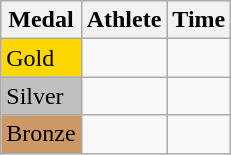<table class="wikitable">
<tr>
<th>Medal</th>
<th>Athlete</th>
<th>Time</th>
</tr>
<tr>
<td bgcolor="gold">Gold</td>
<td></td>
<td></td>
</tr>
<tr>
<td bgcolor="silver">Silver</td>
<td></td>
<td></td>
</tr>
<tr>
<td bgcolor="CC9966">Bronze</td>
<td></td>
<td></td>
</tr>
</table>
